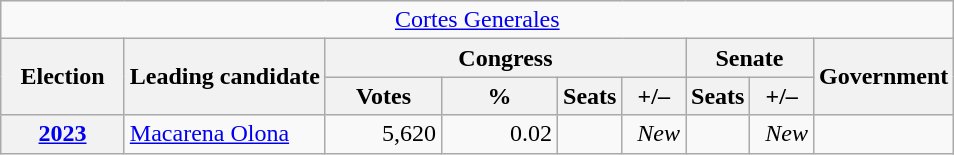<table class="wikitable" style="text-align:right;">
<tr>
<td colspan="9" align="center"><a href='#'>Cortes Generales</a></td>
</tr>
<tr>
<th rowspan="2" width="75">Election</th>
<th rowspan="2">Leading candidate</th>
<th colspan="4">Congress</th>
<th colspan="2">Senate</th>
<th rowspan="2">Government</th>
</tr>
<tr>
<th width="70">Votes</th>
<th width="70">%</th>
<th>Seats</th>
<th width="35">+/–</th>
<th>Seats</th>
<th width="35">+/–</th>
</tr>
<tr>
<th><a href='#'>2023</a></th>
<td align="left"><a href='#'>Macarena Olona</a></td>
<td>5,620</td>
<td>0.02</td>
<td></td>
<td><em>New</em></td>
<td></td>
<td><em>New</em></td>
<td></td>
</tr>
</table>
